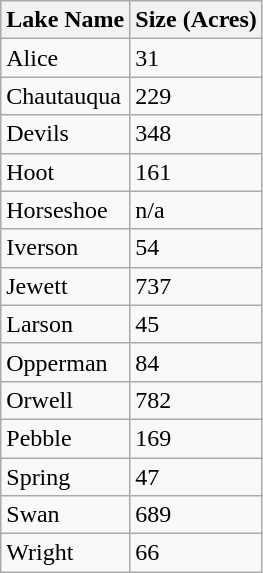<table class="wikitable">
<tr>
<th>Lake Name</th>
<th>Size (Acres)</th>
</tr>
<tr>
<td>Alice</td>
<td>31</td>
</tr>
<tr>
<td>Chautauqua</td>
<td>229</td>
</tr>
<tr>
<td>Devils</td>
<td>348</td>
</tr>
<tr>
<td>Hoot</td>
<td>161</td>
</tr>
<tr>
<td>Horseshoe</td>
<td>n/a</td>
</tr>
<tr>
<td>Iverson</td>
<td>54</td>
</tr>
<tr>
<td>Jewett</td>
<td>737</td>
</tr>
<tr>
<td>Larson</td>
<td>45</td>
</tr>
<tr>
<td>Opperman</td>
<td>84</td>
</tr>
<tr>
<td>Orwell</td>
<td>782</td>
</tr>
<tr>
<td>Pebble</td>
<td>169</td>
</tr>
<tr>
<td>Spring</td>
<td>47</td>
</tr>
<tr>
<td>Swan</td>
<td>689</td>
</tr>
<tr>
<td>Wright</td>
<td>66</td>
</tr>
</table>
